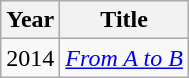<table class="wikitable">
<tr>
<th>Year</th>
<th>Title</th>
</tr>
<tr>
<td>2014</td>
<td><em><a href='#'>From A to B</a></em></td>
</tr>
</table>
